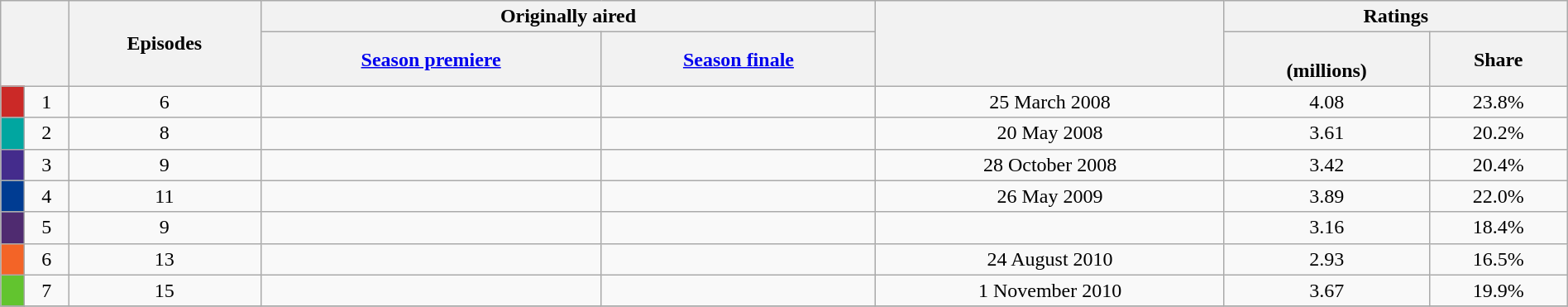<table class="wikitable plainrowheaders" style="text-align:center" width=100%>
<tr>
<th scope="col" colspan="2" rowspan="2"></th>
<th scope="col" rowspan="2">Episodes</th>
<th scope="col" colspan="2">Originally aired</th>
<th scope="col" rowspan="2"></th>
<th scope="col" colspan="2">Ratings</th>
</tr>
<tr>
<th scope="col"><a href='#'>Season premiere</a></th>
<th scope="col"><a href='#'>Season finale</a></th>
<th scope="col"><br>(millions)</th>
<th scope="col">Share</th>
</tr>
<tr>
<td scope="row" style="width:12px; background:#CB2927; color:#100"></td>
<td>1</td>
<td>6</td>
<td></td>
<td></td>
<td>25 March 2008</td>
<td>4.08</td>
<td>23.8%</td>
</tr>
<tr>
<td scope="row" style="background:#01A6A0; color:#100"></td>
<td>2</td>
<td>8</td>
<td></td>
<td></td>
<td>20 May 2008</td>
<td>3.61</td>
<td>20.2%</td>
</tr>
<tr>
<td scope="row" style="background:#442C8C; color:#100"></td>
<td>3</td>
<td>9</td>
<td></td>
<td></td>
<td>28 October 2008</td>
<td>3.42</td>
<td>20.4%</td>
</tr>
<tr>
<td scope="row" style="background:#003C92; color:#100"></td>
<td>4</td>
<td>11</td>
<td></td>
<td></td>
<td>26 May 2009</td>
<td>3.89</td>
<td>22.0%</td>
</tr>
<tr>
<td scope="row" style="background:#4F2B70; color:#100"></td>
<td>5</td>
<td>9</td>
<td></td>
<td></td>
<td></td>
<td>3.16</td>
<td>18.4%</td>
</tr>
<tr>
<td scope="row" style="background:#F36427; color:#100;"></td>
<td>6</td>
<td>13</td>
<td></td>
<td></td>
<td>24 August 2010</td>
<td>2.93</td>
<td>16.5%</td>
</tr>
<tr>
<td scope="row" style="background:#62c42f; color:#100;"></td>
<td>7</td>
<td>15</td>
<td></td>
<td></td>
<td>1 November 2010</td>
<td>3.67</td>
<td>19.9%</td>
</tr>
<tr>
</tr>
</table>
